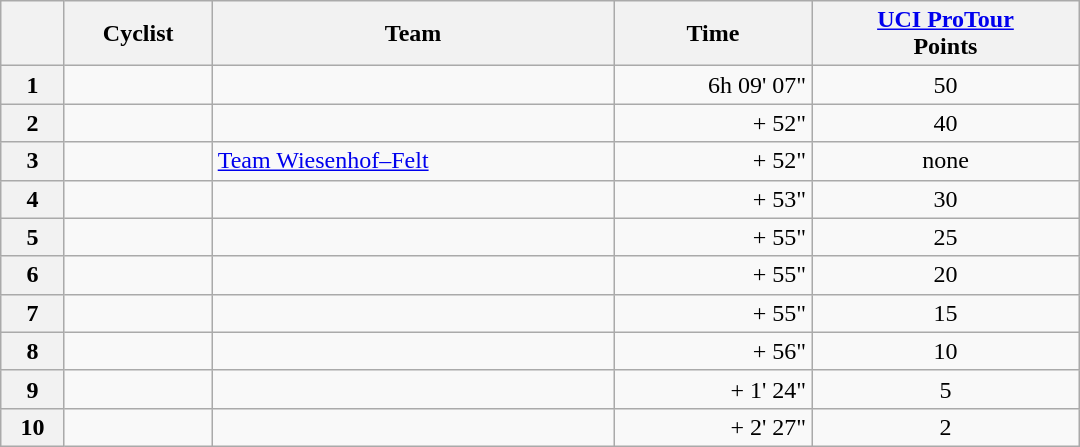<table class="wikitable" style="width:45em;margin-bottom:0;">
<tr>
<th></th>
<th>Cyclist</th>
<th>Team</th>
<th>Time</th>
<th><a href='#'>UCI ProTour</a><br>Points</th>
</tr>
<tr>
<th style="text-align:center">1</th>
<td></td>
<td></td>
<td align=right>6h 09' 07"</td>
<td align="center">50</td>
</tr>
<tr>
<th style="text-align:center">2</th>
<td></td>
<td></td>
<td align=right>+ 52"</td>
<td align="center">40</td>
</tr>
<tr>
<th style="text-align:center">3</th>
<td></td>
<td><a href='#'>Team Wiesenhof–Felt</a></td>
<td align=right>+ 52"</td>
<td align="center">none</td>
</tr>
<tr>
<th style="text-align:center">4</th>
<td></td>
<td></td>
<td align=right>+ 53"</td>
<td align="center">30</td>
</tr>
<tr>
<th style="text-align:center">5</th>
<td></td>
<td></td>
<td align=right>+ 55"</td>
<td align="center">25</td>
</tr>
<tr>
<th style="text-align:center">6</th>
<td></td>
<td></td>
<td align=right>+ 55"</td>
<td align="center">20</td>
</tr>
<tr>
<th style="text-align:center">7</th>
<td></td>
<td></td>
<td align=right>+ 55"</td>
<td align="center">15</td>
</tr>
<tr>
<th style="text-align:center">8</th>
<td></td>
<td></td>
<td align=right>+ 56"</td>
<td align="center">10</td>
</tr>
<tr>
<th style="text-align:center">9</th>
<td></td>
<td></td>
<td align=right>+ 1' 24"</td>
<td align="center">5</td>
</tr>
<tr>
<th style="text-align:center">10</th>
<td></td>
<td></td>
<td align=right>+ 2' 27"</td>
<td align="center">2</td>
</tr>
</table>
